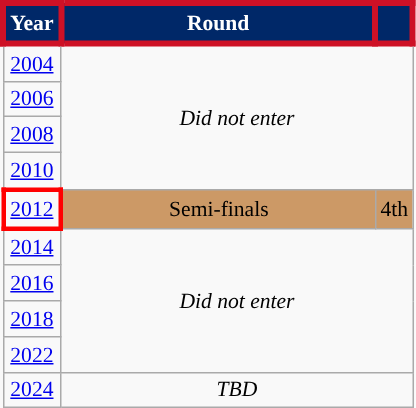<table class="wikitable" style="text-align: center; font-size:90%">
<tr style="color:white;">
<th style="background:#002868; border: 4px solid #CE1126; ">Year</th>
<th style="background:#002868; border: 4px solid #CE1126; width:200px">Round</th>
<th style="background:#002868; border: 4px solid #CE1126;"></th>
</tr>
<tr>
<td><a href='#'>2004</a></td>
<td colspan="2" rowspan="4"><em>Did not enter</em></td>
</tr>
<tr>
<td><a href='#'>2006</a></td>
</tr>
<tr>
<td><a href='#'>2008</a></td>
</tr>
<tr>
<td><a href='#'>2010</a></td>
</tr>
<tr>
<td style="border: 3px solid red"><a href='#'>2012</a></td>
<td bgcolor="cc9966">Semi-finals</td>
<td bgcolor="cc9966">4th</td>
</tr>
<tr>
<td><a href='#'>2014</a></td>
<td colspan="2" rowspan="4"><em>Did not enter</em></td>
</tr>
<tr>
<td><a href='#'>2016</a></td>
</tr>
<tr>
<td><a href='#'>2018</a></td>
</tr>
<tr>
<td><a href='#'>2022</a></td>
</tr>
<tr>
<td><a href='#'>2024</a></td>
<td colspan="2"><em>TBD</em></td>
</tr>
</table>
